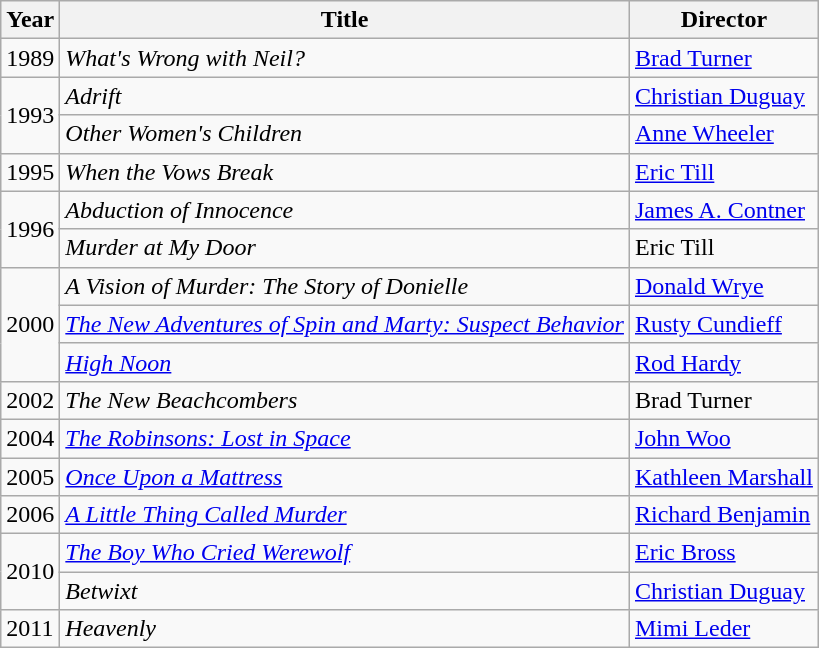<table class="wikitable">
<tr>
<th scope="col">Year</th>
<th scope="col">Title</th>
<th scope="col">Director</th>
</tr>
<tr>
<td>1989</td>
<td><em>What's Wrong with Neil?</em></td>
<td><a href='#'>Brad Turner</a></td>
</tr>
<tr>
<td rowspan=2>1993</td>
<td><em>Adrift</em></td>
<td><a href='#'>Christian Duguay</a></td>
</tr>
<tr>
<td><em>Other Women's Children</em></td>
<td><a href='#'>Anne Wheeler</a></td>
</tr>
<tr>
<td>1995</td>
<td><em>When the Vows Break</em></td>
<td><a href='#'>Eric Till</a></td>
</tr>
<tr>
<td rowspan=2>1996</td>
<td><em>Abduction of Innocence</em></td>
<td><a href='#'>James A. Contner</a></td>
</tr>
<tr>
<td><em>Murder at My Door</em></td>
<td>Eric Till</td>
</tr>
<tr>
<td rowspan=3>2000</td>
<td><em>A Vision of Murder: The Story of Donielle</em></td>
<td><a href='#'>Donald Wrye</a></td>
</tr>
<tr>
<td><em><a href='#'>The New Adventures of Spin and Marty: Suspect Behavior</a></em></td>
<td><a href='#'>Rusty Cundieff</a></td>
</tr>
<tr>
<td><em><a href='#'>High Noon</a></em></td>
<td><a href='#'>Rod Hardy</a></td>
</tr>
<tr>
<td>2002</td>
<td><em>The New Beachcombers</em></td>
<td>Brad Turner</td>
</tr>
<tr>
<td>2004</td>
<td><em><a href='#'>The Robinsons: Lost in Space</a></em></td>
<td><a href='#'>John Woo</a></td>
</tr>
<tr>
<td>2005</td>
<td><em><a href='#'>Once Upon a Mattress</a></em></td>
<td><a href='#'>Kathleen Marshall</a></td>
</tr>
<tr>
<td>2006</td>
<td><em><a href='#'>A Little Thing Called Murder</a></em></td>
<td><a href='#'>Richard Benjamin</a></td>
</tr>
<tr>
<td rowspan=2>2010</td>
<td><em><a href='#'>The Boy Who Cried Werewolf</a></em></td>
<td><a href='#'>Eric Bross</a></td>
</tr>
<tr>
<td><em>Betwixt</em></td>
<td><a href='#'>Christian Duguay</a></td>
</tr>
<tr>
<td>2011</td>
<td><em>Heavenly</em></td>
<td><a href='#'>Mimi Leder</a></td>
</tr>
</table>
